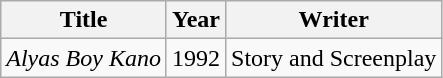<table class="wikitable">
<tr>
<th>Title</th>
<th>Year</th>
<th>Writer</th>
</tr>
<tr>
<td><em>Alyas Boy Kano</em></td>
<td>1992</td>
<td>Story and Screenplay</td>
</tr>
</table>
